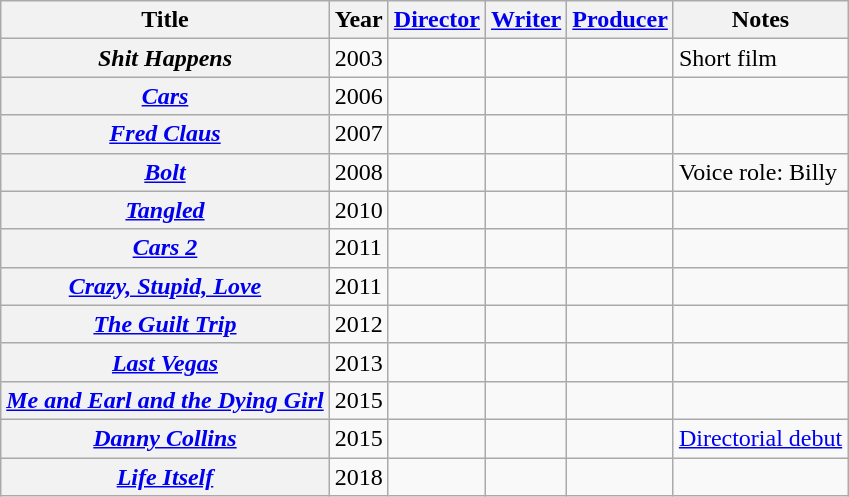<table class="wikitable plainrowheaders">
<tr>
<th>Title</th>
<th>Year</th>
<th><a href='#'>Director</a></th>
<th><a href='#'>Writer</a></th>
<th><a href='#'>Producer</a></th>
<th>Notes</th>
</tr>
<tr>
<th scope="row"><em>Shit Happens</em></th>
<td>2003</td>
<td></td>
<td></td>
<td></td>
<td>Short film</td>
</tr>
<tr>
<th scope="row"><em><a href='#'>Cars</a></em></th>
<td>2006</td>
<td></td>
<td></td>
<td></td>
<td></td>
</tr>
<tr>
<th scope="row"><em><a href='#'>Fred Claus</a></em></th>
<td>2007</td>
<td></td>
<td></td>
<td></td>
<td></td>
</tr>
<tr>
<th scope="row"><em><a href='#'>Bolt</a></em></th>
<td>2008</td>
<td></td>
<td></td>
<td></td>
<td>Voice role: Billy</td>
</tr>
<tr>
<th scope="row"><em><a href='#'>Tangled</a></em></th>
<td>2010</td>
<td></td>
<td></td>
<td></td>
<td></td>
</tr>
<tr>
<th scope="row"><em><a href='#'>Cars 2</a></em></th>
<td>2011</td>
<td></td>
<td></td>
<td></td>
<td></td>
</tr>
<tr>
<th scope="row"><em><a href='#'>Crazy, Stupid, Love</a></em></th>
<td>2011</td>
<td></td>
<td></td>
<td></td>
<td></td>
</tr>
<tr>
<th scope="row"><em><a href='#'>The Guilt Trip</a></em></th>
<td>2012</td>
<td></td>
<td></td>
<td></td>
<td></td>
</tr>
<tr>
<th scope="row"><em><a href='#'>Last Vegas</a></em></th>
<td>2013</td>
<td></td>
<td></td>
<td></td>
<td></td>
</tr>
<tr>
<th scope="row"><em><a href='#'>Me and Earl and the Dying Girl</a></em></th>
<td>2015</td>
<td></td>
<td></td>
<td></td>
<td></td>
</tr>
<tr>
<th scope="row"><em><a href='#'>Danny Collins</a></em></th>
<td>2015</td>
<td></td>
<td></td>
<td></td>
<td><a href='#'>Directorial debut</a></td>
</tr>
<tr>
<th scope="row"><em><a href='#'>Life Itself</a></em></th>
<td>2018</td>
<td></td>
<td></td>
<td></td>
<td></td>
</tr>
</table>
